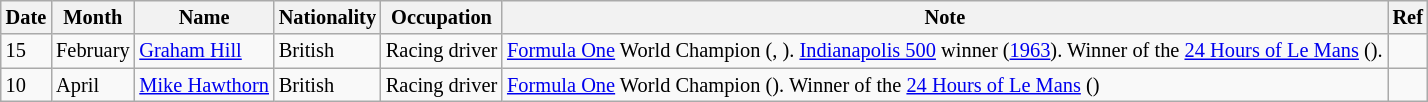<table class="wikitable" style="font-size:85%;">
<tr>
<th>Date</th>
<th>Month</th>
<th>Name</th>
<th>Nationality</th>
<th>Occupation</th>
<th>Note</th>
<th>Ref</th>
</tr>
<tr>
<td>15</td>
<td>February</td>
<td><a href='#'>Graham Hill</a></td>
<td>British</td>
<td>Racing driver</td>
<td><a href='#'>Formula One</a> World Champion (, ). <a href='#'>Indianapolis 500</a> winner (<a href='#'>1963</a>). Winner of the <a href='#'>24 Hours of Le Mans</a> ().</td>
<td></td>
</tr>
<tr>
<td>10</td>
<td>April</td>
<td><a href='#'>Mike Hawthorn</a></td>
<td>British</td>
<td>Racing driver</td>
<td><a href='#'>Formula One</a> World Champion (). Winner of the <a href='#'>24 Hours of Le Mans</a> ()</td>
<td></td>
</tr>
</table>
